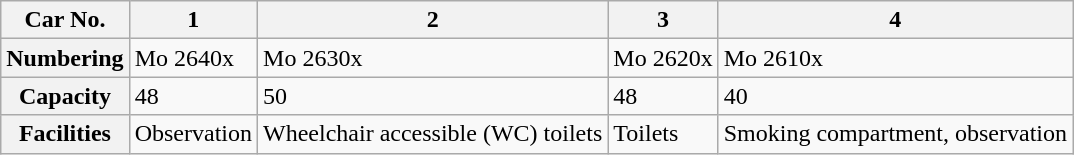<table class="wikitable">
<tr>
<th>Car No.</th>
<th>1</th>
<th>2</th>
<th>3</th>
<th>4</th>
</tr>
<tr>
<th>Numbering</th>
<td>Mo 2640x</td>
<td>Mo 2630x</td>
<td>Mo 2620x</td>
<td>Mo 2610x</td>
</tr>
<tr>
<th>Capacity</th>
<td>48</td>
<td>50</td>
<td>48</td>
<td>40</td>
</tr>
<tr>
<th>Facilities</th>
<td>Observation</td>
<td>Wheelchair accessible (WC) toilets</td>
<td>Toilets</td>
<td>Smoking compartment, observation</td>
</tr>
</table>
